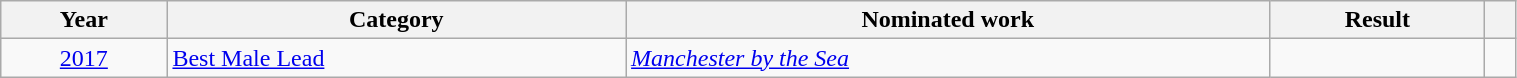<table class="wikitable" style="width:80%;">
<tr>
<th scope="row">Year</th>
<th scope="row">Category</th>
<th scope="row">Nominated work</th>
<th scope="row">Result</th>
<th scope="row"></th>
</tr>
<tr>
<td align="center"><a href='#'>2017</a></td>
<td><a href='#'>Best Male Lead</a></td>
<td><em><a href='#'>Manchester by the Sea</a></em></td>
<td></td>
<td align="center"></td>
</tr>
</table>
